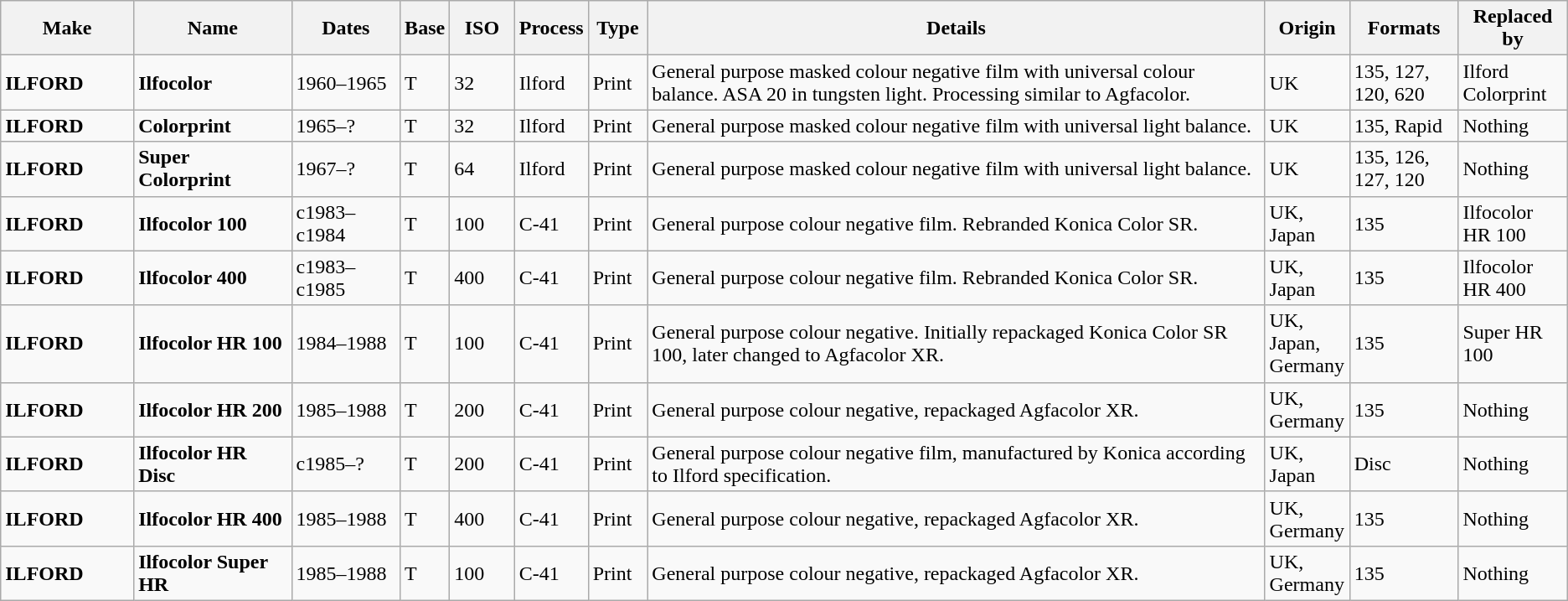<table class="wikitable">
<tr>
<th scope="col" style="width: 100px;">Make</th>
<th scope="col" style="width: 120px;">Name</th>
<th scope="col" style="width: 80px;">Dates</th>
<th scope="col" style="width: 30px;">Base</th>
<th scope="col" style="width: 45px;">ISO</th>
<th scope="col" style="width: 40px;">Process</th>
<th scope="col" style="width: 40px;">Type</th>
<th scope="col" style="width: 500px;">Details</th>
<th scope="col" style="width: 60px;">Origin</th>
<th scope="col" style="width: 80px;">Formats</th>
<th scope="col" style="width: 80px;">Replaced by</th>
</tr>
<tr>
<td><strong>ILFORD</strong></td>
<td><strong>Ilfocolor</strong></td>
<td>1960–1965</td>
<td>T</td>
<td>32</td>
<td>Ilford</td>
<td>Print</td>
<td>General purpose masked colour negative film with universal colour balance. ASA 20 in tungsten light. Processing similar to Agfacolor.</td>
<td>UK</td>
<td>135, 127, 120, 620</td>
<td>Ilford Colorprint</td>
</tr>
<tr>
<td><strong>ILFORD</strong></td>
<td><strong>Colorprint</strong></td>
<td>1965–?</td>
<td>T</td>
<td>32</td>
<td>Ilford</td>
<td>Print</td>
<td>General purpose masked colour negative film with universal light balance.</td>
<td>UK</td>
<td>135, Rapid</td>
<td>Nothing</td>
</tr>
<tr>
<td><strong>ILFORD</strong></td>
<td><strong>Super Colorprint</strong></td>
<td>1967–?</td>
<td>T</td>
<td>64</td>
<td>Ilford</td>
<td>Print</td>
<td>General purpose masked colour negative film with universal light balance.</td>
<td>UK</td>
<td>135, 126, 127, 120</td>
<td>Nothing</td>
</tr>
<tr>
<td><strong>ILFORD</strong></td>
<td><strong>Ilfocolor 100</strong></td>
<td>c1983–c1984</td>
<td>T</td>
<td>100</td>
<td>C-41</td>
<td>Print</td>
<td>General purpose colour negative film. Rebranded Konica Color SR.</td>
<td>UK, Japan</td>
<td>135</td>
<td>Ilfocolor HR 100</td>
</tr>
<tr>
<td><strong>ILFORD</strong></td>
<td><strong>Ilfocolor 400</strong></td>
<td>c1983–c1985</td>
<td>T</td>
<td>400</td>
<td>C-41</td>
<td>Print</td>
<td>General purpose colour negative film. Rebranded Konica Color SR.</td>
<td>UK, Japan</td>
<td>135</td>
<td>Ilfocolor HR 400</td>
</tr>
<tr>
<td><strong>ILFORD</strong></td>
<td><strong>Ilfocolor HR 100</strong></td>
<td>1984–1988</td>
<td>T</td>
<td>100</td>
<td>C-41</td>
<td>Print</td>
<td>General purpose colour negative. Initially repackaged Konica Color SR 100, later changed to Agfacolor XR.</td>
<td>UK, Japan, Germany</td>
<td>135</td>
<td>Super HR 100</td>
</tr>
<tr>
<td><strong>ILFORD</strong></td>
<td><strong>Ilfocolor HR 200</strong></td>
<td>1985–1988</td>
<td>T</td>
<td>200</td>
<td>C-41</td>
<td>Print</td>
<td>General purpose colour negative, repackaged Agfacolor XR.</td>
<td>UK, Germany</td>
<td>135</td>
<td>Nothing</td>
</tr>
<tr>
<td><strong>ILFORD</strong></td>
<td><strong>Ilfocolor HR Disc</strong></td>
<td>c1985–?</td>
<td>T</td>
<td>200</td>
<td>C-41</td>
<td>Print</td>
<td>General purpose colour negative film, manufactured by Konica according to Ilford specification.</td>
<td>UK, Japan</td>
<td>Disc</td>
<td>Nothing</td>
</tr>
<tr>
<td><strong>ILFORD</strong></td>
<td><strong>Ilfocolor HR 400</strong></td>
<td>1985–1988</td>
<td>T</td>
<td>400</td>
<td>C-41</td>
<td>Print</td>
<td>General purpose colour negative, repackaged Agfacolor XR.</td>
<td>UK, Germany</td>
<td>135</td>
<td>Nothing</td>
</tr>
<tr>
<td><strong>ILFORD</strong></td>
<td><strong>Ilfocolor Super HR</strong></td>
<td>1985–1988</td>
<td>T</td>
<td>100</td>
<td>C-41</td>
<td>Print</td>
<td>General purpose colour negative, repackaged Agfacolor XR.</td>
<td>UK, Germany</td>
<td>135</td>
<td>Nothing</td>
</tr>
</table>
